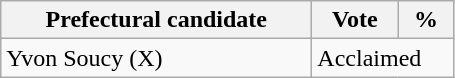<table class="wikitable">
<tr>
<th bgcolor="#DDDDFF" width="200px">Prefectural candidate</th>
<th bgcolor="#DDDDFF" width="50px">Vote</th>
<th bgcolor="#DDDDFF" width="30px">%</th>
</tr>
<tr>
<td>Yvon Soucy (X)</td>
<td colspan="2">Acclaimed</td>
</tr>
</table>
